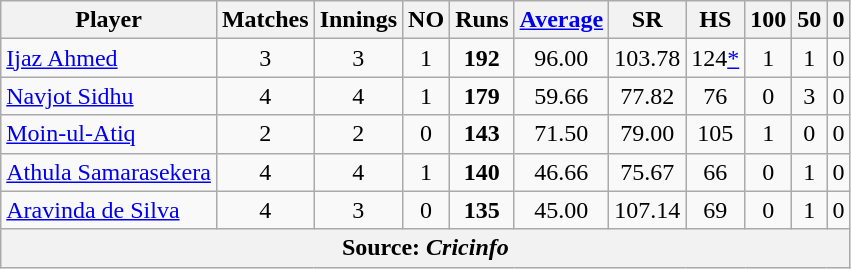<table class="wikitable" style="text-align: center;">
<tr>
<th>Player</th>
<th>Matches</th>
<th>Innings</th>
<th>NO</th>
<th>Runs</th>
<th><a href='#'>Average</a></th>
<th>SR</th>
<th>HS</th>
<th>100</th>
<th>50</th>
<th>0</th>
</tr>
<tr>
<td style="text-align:left"> <a href='#'>Ijaz Ahmed</a></td>
<td>3</td>
<td>3</td>
<td>1</td>
<td><strong>192</strong></td>
<td>96.00</td>
<td>103.78</td>
<td>124<a href='#'>*</a></td>
<td>1</td>
<td>1</td>
<td>0</td>
</tr>
<tr>
<td style="text-align:left"> <a href='#'>Navjot Sidhu</a></td>
<td>4</td>
<td>4</td>
<td>1</td>
<td><strong>179</strong></td>
<td>59.66</td>
<td>77.82</td>
<td>76</td>
<td>0</td>
<td>3</td>
<td>0</td>
</tr>
<tr>
<td style="text-align:left"> <a href='#'>Moin-ul-Atiq</a></td>
<td>2</td>
<td>2</td>
<td>0</td>
<td><strong>143</strong></td>
<td>71.50</td>
<td>79.00</td>
<td>105</td>
<td>1</td>
<td>0</td>
<td>0</td>
</tr>
<tr>
<td style="text-align:left"> <a href='#'>Athula Samarasekera</a></td>
<td>4</td>
<td>4</td>
<td>1</td>
<td><strong>140</strong></td>
<td>46.66</td>
<td>75.67</td>
<td>66</td>
<td>0</td>
<td>1</td>
<td>0</td>
</tr>
<tr>
<td style="text-align:left">  <a href='#'>Aravinda de Silva</a></td>
<td>4</td>
<td>3</td>
<td>0</td>
<td><strong>135</strong></td>
<td>45.00</td>
<td>107.14</td>
<td>69</td>
<td>0</td>
<td>1</td>
<td>0</td>
</tr>
<tr>
<th colspan="11">Source: <em>Cricinfo</em></th>
</tr>
</table>
